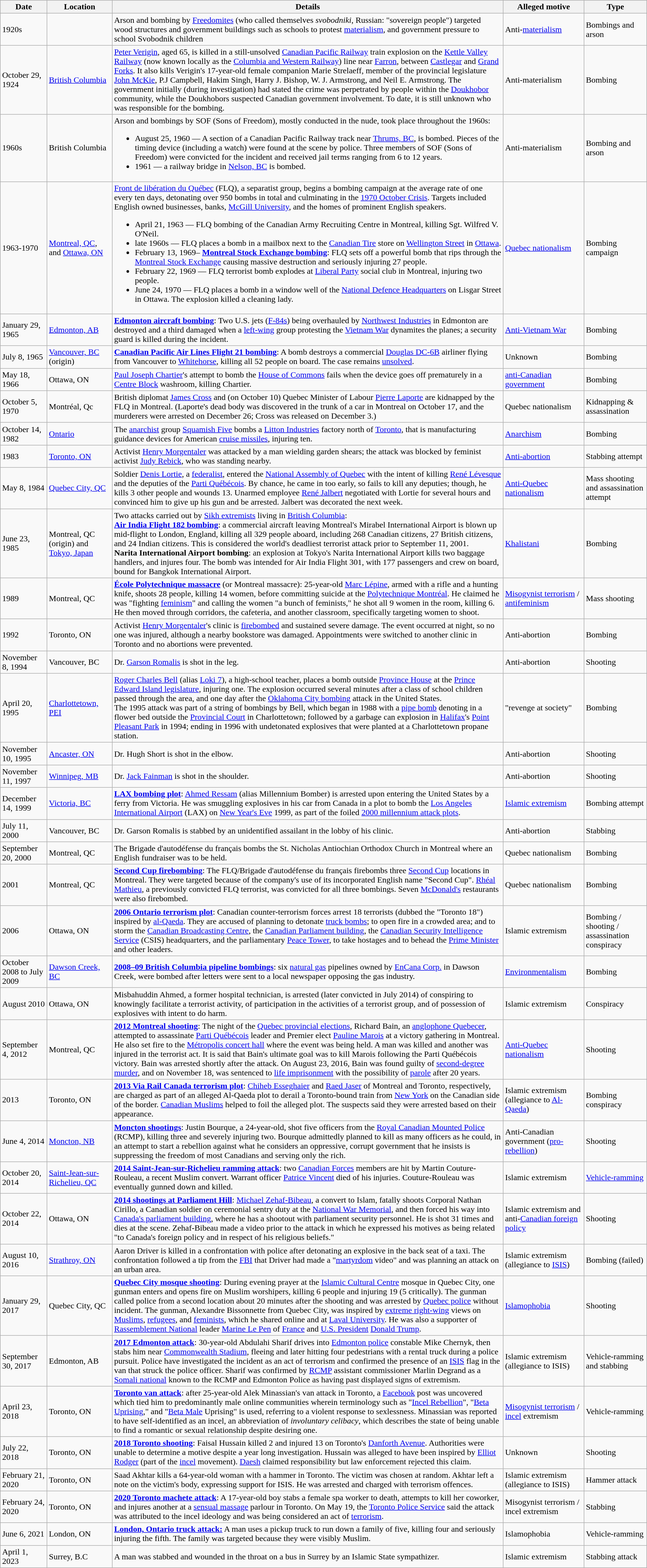<table class="wikitable">
<tr>
<th>Date</th>
<th>Location</th>
<th>Details</th>
<th>Alleged motive</th>
<th>Type</th>
</tr>
<tr>
<td>1920s</td>
<td></td>
<td>Arson and bombing by <a href='#'>Freedomites</a> (who called themselves <em>svobodniki</em>, Russian: "sovereign people") targeted wood structures and government buildings such as schools to protest <a href='#'>materialism</a>, and government pressure to school Svobodnik children</td>
<td>Anti-<a href='#'>materialism</a></td>
<td>Bombings and arson</td>
</tr>
<tr>
<td>October 29, 1924</td>
<td><a href='#'>British Columbia</a></td>
<td><a href='#'>Peter Verigin</a>, aged 65, is killed in a still-unsolved <a href='#'>Canadian Pacific Railway</a> train explosion on the <a href='#'>Kettle Valley Railway</a> (now known locally as the <a href='#'>Columbia and Western Railway</a>) line near <a href='#'>Farron</a>, between <a href='#'>Castlegar</a> and <a href='#'>Grand Forks</a>. It also kills Verigin's 17-year-old female companion Marie Strelaeff, member of the provincial legislature <a href='#'>John McKie</a>, P.J Campbell, Hakim Singh, Harry J. Bishop, W. J. Armstrong, and Neil E. Armstrong. The government initially (during investigation) had stated the crime was perpetrated by people within the <a href='#'>Doukhobor</a> community, while the Doukhobors suspected Canadian government involvement. To date, it is still unknown who was responsible for the bombing.</td>
<td>Anti-materialism</td>
<td>Bombing</td>
</tr>
<tr>
<td>1960s</td>
<td>British Columbia</td>
<td>Arson and bombings by SOF (Sons of Freedom), mostly conducted in the nude, took place throughout the 1960s:<br><ul><li>August 25, 1960 — A section of a Canadian Pacific Railway track near <a href='#'>Thrums, BC</a>, is bombed. Pieces of the timing device (including a watch) were found at the scene by police. Three members of SOF (Sons of Freedom) were convicted for the incident and received jail terms ranging from 6 to 12 years.</li><li>1961 — a railway bridge in <a href='#'>Nelson, BC</a> is bombed.</li></ul></td>
<td>Anti-materialism</td>
<td>Bombing and arson</td>
</tr>
<tr>
<td>1963-1970</td>
<td><a href='#'>Montreal, QC</a>, and <a href='#'>Ottawa, ON</a></td>
<td><a href='#'>Front de libération du Québec</a> (FLQ), a separatist group, begins a bombing campaign at the average rate of one every ten days, detonating over 950 bombs in total and culminating in the <a href='#'>1970 October Crisis</a>. Targets included English owned businesses, banks, <a href='#'>McGill University</a>, and the homes of prominent English speakers.<br><ul><li>April 21, 1963 — FLQ bombing of the Canadian Army Recruiting Centre in Montreal, killing Sgt. Wilfred V. O'Neil.</li><li>late 1960s — FLQ places a bomb in a mailbox next to the <a href='#'>Canadian Tire</a> store on <a href='#'>Wellington Street</a> in <a href='#'>Ottawa</a>.</li><li>February 13, 1969– <strong><a href='#'>Montreal Stock Exchange bombing</a></strong>: FLQ sets off a powerful bomb that rips through the <a href='#'>Montreal Stock Exchange</a> causing massive destruction and seriously injuring 27 people.</li><li>February 22, 1969 — FLQ terrorist bomb explodes at <a href='#'>Liberal Party</a> social club in Montreal, injuring two people.</li><li>June 24, 1970 — FLQ places a bomb in a window well of the <a href='#'>National Defence Headquarters</a> on Lisgar Street in Ottawa. The explosion killed a cleaning lady.</li></ul></td>
<td><a href='#'>Quebec nationalism</a></td>
<td>Bombing campaign</td>
</tr>
<tr>
<td>January 29, 1965</td>
<td><a href='#'>Edmonton, AB</a></td>
<td><strong><a href='#'>Edmonton aircraft bombing</a></strong>: Two U.S. jets (<a href='#'>F-84s</a>) being overhauled by <a href='#'>Northwest Industries</a> in Edmonton are destroyed and a third damaged when a <a href='#'>left-wing</a> group protesting the <a href='#'>Vietnam War</a> dynamites the planes; a security guard is killed during the incident.</td>
<td><a href='#'>Anti-Vietnam War</a></td>
<td>Bombing</td>
</tr>
<tr>
<td>July 8, 1965</td>
<td><a href='#'>Vancouver, BC</a> (origin)</td>
<td><a href='#'><strong>Canadian Pacific Air Lines Flight 21 bombing</strong></a>: A bomb destroys a commercial <a href='#'>Douglas DC-6B</a> airliner flying from Vancouver to <a href='#'>Whitehorse</a>, killing all 52 people on board. The case remains <a href='#'>unsolved</a>.</td>
<td>Unknown</td>
<td>Bombing</td>
</tr>
<tr>
<td>May 18, 1966</td>
<td>Ottawa, ON</td>
<td><a href='#'>Paul Joseph Chartier</a>'s attempt to bomb the <a href='#'>House of Commons</a> fails when the device goes off prematurely in a <a href='#'>Centre Block</a> washroom, killing Chartier.</td>
<td><a href='#'>anti-Canadian government</a></td>
<td>Bombing</td>
</tr>
<tr>
<td>October 5, 1970</td>
<td>Montréal, Qc</td>
<td>British diplomat <a href='#'>James Cross</a> and (on October 10) Quebec Minister of Labour <a href='#'>Pierre Laporte</a> are kidnapped by the FLQ in Montreal. (Laporte's dead body was discovered in the trunk of a car in Montreal on October 17, and the murderers were arrested on December 26; Cross was released on December 3.)</td>
<td>Quebec nationalism</td>
<td>Kidnapping & assassination</td>
</tr>
<tr>
<td>October 14, 1982</td>
<td><a href='#'>Ontario</a></td>
<td>The <a href='#'>anarchist</a> group <a href='#'>Squamish Five</a> bombs a <a href='#'>Litton Industries</a> factory north of <a href='#'>Toronto</a>, that is manufacturing guidance devices for American <a href='#'>cruise missiles</a>, injuring ten.</td>
<td><a href='#'>Anarchism</a></td>
<td>Bombing</td>
</tr>
<tr>
<td>1983</td>
<td><a href='#'>Toronto, ON</a></td>
<td>Activist <a href='#'>Henry Morgentaler</a> was attacked by a man wielding garden shears; the attack was blocked by feminist activist <a href='#'>Judy Rebick</a>, who was standing nearby.</td>
<td><a href='#'>Anti-abortion</a></td>
<td>Stabbing attempt</td>
</tr>
<tr>
<td>May 8, 1984</td>
<td><a href='#'>Quebec City, QC</a></td>
<td>Soldier <a href='#'>Denis Lortie</a>, a <a href='#'>federalist</a>, entered the <a href='#'>National Assembly of Quebec</a> with the intent of killing <a href='#'>René Lévesque</a> and the deputies of the <a href='#'>Parti Québécois</a>. By chance, he came in too early, so fails to kill any deputies; though, he kills 3 other people and wounds 13. Unarmed employee <a href='#'>René Jalbert</a> negotiated with Lortie for several hours and convinced him to give up his gun and be arrested. Jalbert was decorated the next week.</td>
<td><a href='#'>Anti-Quebec nationalism</a></td>
<td>Mass shooting and assassination attempt</td>
</tr>
<tr>
<td>June 23, 1985</td>
<td>Montreal, QC (origin) and <a href='#'>Tokyo, Japan</a></td>
<td>Two attacks carried out by <a href='#'>Sikh extremists</a> living in <a href='#'>British Columbia</a>:<br><strong><a href='#'>Air India Flight 182 bombing</a></strong>: a commercial aircraft leaving Montreal's Mirabel International Airport is blown up mid-flight to London, England, killing all 329 people aboard, including 268 Canadian citizens, 27 British citizens, and 24 Indian citizens. This is considered the world's deadliest terrorist attack prior to September 11, 2001.<br><strong>Narita International Airport bombing</strong>: an explosion at Tokyo's Narita International Airport kills two baggage handlers, and injures four. The bomb was intended for Air India Flight 301, with 177 passengers and crew on board, bound for Bangkok International Airport.</td>
<td><a href='#'>Khalistani</a></td>
<td>Bombing</td>
</tr>
<tr>
<td>1989</td>
<td>Montreal, QC</td>
<td><strong><a href='#'>École Polytechnique massacre</a></strong> (or Montreal massacre): 25-year-old <a href='#'>Marc Lépine</a>, armed with a rifle and a hunting knife, shoots 28 people, killing 14 women, before committing suicide at the <a href='#'>Polytechnique Montréal</a>. He claimed he was "fighting <a href='#'>feminism</a>" and calling the women "a bunch of feminists," he shot all 9 women in the room, killing 6. He then moved through corridors, the cafeteria, and another classroom, specifically targeting women to shoot.</td>
<td><a href='#'>Misogynist terrorism</a> / <a href='#'>antifeminism</a></td>
<td>Mass shooting</td>
</tr>
<tr>
<td>1992</td>
<td>Toronto, ON</td>
<td>Activist <a href='#'>Henry Morgentaler</a>'s clinic is <a href='#'>firebombed</a> and sustained severe damage. The event occurred at night, so no one was injured, although a nearby bookstore was damaged. Appointments were switched to another clinic in Toronto and no abortions were prevented.</td>
<td>Anti-abortion</td>
<td>Bombing</td>
</tr>
<tr>
<td>November 8, 1994</td>
<td>Vancouver, BC</td>
<td>Dr. <a href='#'>Garson Romalis</a> is shot in the leg.</td>
<td>Anti-abortion</td>
<td>Shooting</td>
</tr>
<tr>
<td>April 20, 1995</td>
<td><a href='#'>Charlottetown, PEI</a></td>
<td><a href='#'>Roger Charles Bell</a> (alias <a href='#'>Loki 7</a>), a high-school teacher, places a bomb outside <a href='#'>Province House</a> at the <a href='#'>Prince Edward Island legislature</a>, injuring one. The explosion occurred several minutes after a class of school children passed through the area, and one day after the <a href='#'>Oklahoma City bombing</a> attack in the United States.<br>The 1995 attack was part of a string of bombings by Bell, which began in 1988 with a <a href='#'>pipe bomb</a> denoting in a flower bed outside the <a href='#'>Provincial Court</a> in Charlottetown; followed by a garbage can explosion in <a href='#'>Halifax</a>'s <a href='#'>Point Pleasant Park</a> in 1994; ending in 1996 with undetonated explosives that were planted at a Charlottetown propane station.</td>
<td>"revenge at society"</td>
<td>Bombing</td>
</tr>
<tr>
<td>November 10, 1995</td>
<td><a href='#'>Ancaster, ON</a></td>
<td>Dr. Hugh Short is shot in the elbow.</td>
<td>Anti-abortion</td>
<td>Shooting</td>
</tr>
<tr>
<td>November 11, 1997</td>
<td><a href='#'>Winnipeg, MB</a></td>
<td>Dr. <a href='#'>Jack Fainman</a> is shot in the shoulder.</td>
<td>Anti-abortion</td>
<td>Shooting</td>
</tr>
<tr>
<td>December 14, 1999</td>
<td><a href='#'>Victoria, BC</a></td>
<td><a href='#'><strong>LAX bombing plot</strong></a>: <a href='#'>Ahmed Ressam</a> (alias Millennium Bomber) is arrested upon entering the United States by a ferry from Victoria. He was smuggling explosives in his car from Canada in a plot to bomb the <a href='#'>Los Angeles International Airport</a> (LAX) on <a href='#'>New Year's Eve</a> 1999, as part of the foiled <a href='#'>2000 millennium attack plots</a>.</td>
<td><a href='#'>Islamic extremism</a></td>
<td>Bombing attempt</td>
</tr>
<tr>
<td>July 11, 2000</td>
<td>Vancouver, BC</td>
<td>Dr. Garson Romalis is stabbed by an unidentified assailant in the lobby of his clinic.</td>
<td>Anti-abortion</td>
<td>Stabbing</td>
</tr>
<tr>
<td>September 20, 2000</td>
<td>Montreal, QC</td>
<td>The Brigade d'autodéfense du français bombs the St. Nicholas Antiochian Orthodox Church in Montreal where an English fundraiser was to be held.</td>
<td>Quebec nationalism</td>
<td>Bombing</td>
</tr>
<tr>
<td>2001</td>
<td>Montreal, QC</td>
<td><a href='#'><strong>Second Cup firebombing</strong></a>: The FLQ/Brigade d'autodéfense du français firebombs three <a href='#'>Second Cup</a> locations in Montreal. They were targeted because of the company's use of its incorporated English name "Second Cup". <a href='#'>Rhéal Mathieu</a>, a previously convicted FLQ terrorist, was convicted for all three bombings. Seven <a href='#'>McDonald's</a> restaurants were also firebombed.</td>
<td>Quebec nationalism</td>
<td>Bombing</td>
</tr>
<tr>
<td>2006</td>
<td>Ottawa, ON</td>
<td><strong><a href='#'>2006 Ontario terrorism plot</a></strong>: Canadian counter-terrorism forces arrest 18 terrorists (dubbed the "Toronto 18") inspired by <a href='#'>al-Qaeda</a>. They are accused of planning to detonate <a href='#'>truck bombs</a>; to open fire in a crowded area; and to storm the <a href='#'>Canadian Broadcasting Centre</a>, the <a href='#'>Canadian Parliament building</a>, the <a href='#'>Canadian Security Intelligence Service</a> (CSIS) headquarters, and the parliamentary <a href='#'>Peace Tower</a>, to take hostages and to behead the <a href='#'>Prime Minister</a> and other leaders.</td>
<td>Islamic extremism</td>
<td>Bombing / shooting / assassination conspiracy</td>
</tr>
<tr>
<td>October 2008 to July 2009</td>
<td><a href='#'>Dawson Creek, BC</a></td>
<td><strong><a href='#'>2008–09 British Columbia pipeline bombings</a></strong>: six <a href='#'>natural gas</a> pipelines owned by <a href='#'>EnCana Corp.</a> in Dawson Creek, were bombed after letters were sent to a local newspaper opposing the gas industry.</td>
<td><a href='#'>Environmentalism</a></td>
<td>Bombing</td>
</tr>
<tr>
<td>August 2010</td>
<td>Ottawa, ON</td>
<td>Misbahuddin Ahmed, a former hospital technician, is arrested (later convicted in July 2014) of conspiring to knowingly facilitate a terrorist activity, of participation in the activities of a terrorist group, and of possession of explosives with intent to do harm.</td>
<td>Islamic extremism</td>
<td>Conspiracy</td>
</tr>
<tr>
<td>September 4, 2012</td>
<td>Montreal, QC</td>
<td><strong><a href='#'>2012 Montreal shooting</a></strong>: The night of the <a href='#'>Quebec provincial elections</a>, Richard Bain, an <a href='#'>anglophone Quebecer</a>, attempted to assassinate <a href='#'>Parti Québécois</a> leader and Premier elect <a href='#'>Pauline Marois</a> at a victory gathering in Montreal. He also set fire to the <a href='#'>Métropolis concert hall</a> where the event was being held. A man was killed and another was injured in the terrorist act. It is said that Bain's ultimate goal was to kill Marois following the Parti Québécois victory. Bain was arrested shortly after the attack. On August 23, 2016, Bain was found guilty of <a href='#'>second-degree murder</a>, and on November 18, was sentenced to <a href='#'>life imprisonment</a> with the possibility of <a href='#'>parole</a> after 20 years.</td>
<td><a href='#'>Anti-Quebec nationalism</a></td>
<td>Shooting</td>
</tr>
<tr>
<td>2013</td>
<td>Toronto, ON</td>
<td><strong><a href='#'>2013 Via Rail Canada terrorism plot</a></strong>: <a href='#'>Chiheb Esseghaier</a> and <a href='#'>Raed Jaser</a> of Montreal and Toronto, respectively, are charged as part of an alleged Al-Qaeda plot to derail a Toronto-bound train from <a href='#'>New York</a> on the Canadian side of the border. <a href='#'>Canadian Muslims</a> helped to foil the alleged plot. The suspects said they were arrested based on their appearance.</td>
<td>Islamic extremism (allegiance to <a href='#'>Al-Qaeda</a>)</td>
<td>Bombing conspiracy</td>
</tr>
<tr>
<td>June 4, 2014</td>
<td><a href='#'>Moncton, NB</a></td>
<td><strong><a href='#'>Moncton shootings</a></strong>: Justin Bourque, a 24-year-old, shot five officers from the <a href='#'>Royal Canadian Mounted Police</a> (RCMP), killing three and severely injuring two. Bourque admittedly planned to kill as many officers as he could, in an attempt to start a rebellion against what he considers an oppressive, corrupt government that he insists is suppressing the freedom of most Canadians and serving only the rich.</td>
<td>Anti-Canadian government (<a href='#'>pro-rebellion</a>)</td>
<td>Shooting</td>
</tr>
<tr>
<td>October 20, 2014</td>
<td><a href='#'>Saint-Jean-sur-Richelieu, QC</a></td>
<td><strong><a href='#'>2014 Saint-Jean-sur-Richelieu ramming attack</a></strong>: two <a href='#'>Canadian Forces</a> members are hit by Martin Couture-Rouleau, a recent Muslim convert. Warrant officer <a href='#'>Patrice Vincent</a> died of his injuries. Couture-Rouleau was eventually gunned down and killed.</td>
<td>Islamic extremism</td>
<td><a href='#'>Vehicle-ramming</a></td>
</tr>
<tr>
<td>October 22, 2014</td>
<td>Ottawa, ON</td>
<td><a href='#'><strong>2014 shootings at Parliament Hill</strong></a>: <a href='#'>Michael Zehaf-Bibeau</a>, a convert to Islam, fatally shoots Corporal Nathan Cirillo, a Canadian soldier on ceremonial sentry duty at the <a href='#'>National War Memorial</a>, and then forced his way into <a href='#'>Canada's parliament building</a>, where he has a shootout with parliament security personnel. He is shot 31 times and dies at the scene. Zehaf-Bibeau made a video prior to the attack in which he expressed his motives as being related "to Canada's foreign policy and in respect of his religious beliefs."</td>
<td>Islamic extremism and anti-<a href='#'>Canadian foreign policy</a></td>
<td>Shooting</td>
</tr>
<tr>
<td>August 10, 2016</td>
<td><a href='#'>Strathroy, ON</a></td>
<td>Aaron Driver is killed in a confrontation with police after detonating an explosive in the back seat of a taxi. The confrontation followed a tip from the <a href='#'>FBI</a> that Driver had made a "<a href='#'>martyrdom</a> video" and was planning an attack on an urban area.</td>
<td>Islamic extremism (allegiance to <a href='#'>ISIS</a>)</td>
<td>Bombing (failed)</td>
</tr>
<tr>
<td>January 29, 2017</td>
<td>Quebec City, QC</td>
<td><strong><a href='#'>Quebec City mosque shooting</a></strong>: During evening prayer at the <a href='#'>Islamic Cultural Centre</a> mosque in Quebec City, one gunman enters and opens fire on Muslim worshipers, killing 6 people and injuring 19 (5 critically). The gunman called police from a second location about 20 minutes after the shooting and was arrested by <a href='#'>Quebec police</a> without incident. The gunman, Alexandre Bissonnette from Quebec City, was inspired by <a href='#'>extreme right-wing</a> views on <a href='#'>Muslims</a>, <a href='#'>refugees</a>, and <a href='#'>feminists</a>, which he shared online and at <a href='#'>Laval University</a>. He was also a supporter of <a href='#'>Rassemblement National</a> leader <a href='#'>Marine Le Pen</a> of <a href='#'>France</a> and <a href='#'>U.S. President</a> <a href='#'>Donald Trump</a>.</td>
<td><a href='#'>Islamophobia</a></td>
<td>Shooting</td>
</tr>
<tr>
<td>September 30, 2017</td>
<td>Edmonton, AB</td>
<td><strong><a href='#'>2017 Edmonton attack</a></strong>: 30-year-old Abdulahi Sharif drives into <a href='#'>Edmonton police</a> constable Mike Chernyk, then stabs him near <a href='#'>Commonwealth Stadium</a>, fleeing and later hitting four pedestrians with a rental truck during a police pursuit. Police have investigated the incident as an act of terrorism and confirmed the presence of an <a href='#'>ISIS</a> flag in the van that struck the police officer. Sharif was confirmed by <a href='#'>RCMP</a> assistant commissioner Marlin Degrand as a <a href='#'>Somali national</a> known to the RCMP and Edmonton Police as having past displayed signs of extremism.</td>
<td>Islamic extremism (allegiance to ISIS)</td>
<td>Vehicle-ramming and stabbing</td>
</tr>
<tr>
<td>April 23, 2018</td>
<td>Toronto, ON</td>
<td><strong><a href='#'>Toronto van attack</a></strong>: after 25-year-old Alek Minassian's van attack in Toronto, a <a href='#'>Facebook</a> post was uncovered which tied him to predominantly male online communities wherein terminology such as "<a href='#'>Incel Rebellion</a>", "<a href='#'>Beta Uprising</a>," and "<a href='#'>Beta Male</a> Uprising" is used, referring to a violent response to sexlessness. Minassian was reported to have self-identified as an incel, an abbreviation of <em>involuntary celibacy</em>, which describes the state of being unable to find a romantic or sexual relationship despite desiring one.</td>
<td><a href='#'>Misogynist terrorism</a> / <a href='#'>incel</a> extremism</td>
<td>Vehicle-ramming</td>
</tr>
<tr>
<td>July 22, 2018</td>
<td>Toronto, ON</td>
<td><strong><a href='#'>2018 Toronto shooting</a></strong>: Faisal Hussain killed 2 and injured 13 on Toronto's <a href='#'>Danforth Avenue</a>. Authorities were unable to determine a motive despite a year long investigation. Hussain was alleged to have been inspired by <a href='#'>Elliot Rodger</a> (part of the <a href='#'>incel</a> movement). <a href='#'>Daesh</a> claimed responsibility but law enforcement rejected this claim.</td>
<td>Unknown</td>
<td>Shooting</td>
</tr>
<tr>
<td>February 21, 2020</td>
<td>Toronto, ON</td>
<td>Saad Akhtar kills a 64-year-old woman with a hammer in Toronto. The victim was chosen at random. Akhtar left a note on the victim's body, expressing support for ISIS. He was arrested and charged with terrorism offences.</td>
<td>Islamic extremism (allegiance to ISIS)</td>
<td>Hammer attack</td>
</tr>
<tr>
<td>February 24, 2020</td>
<td>Toronto, ON</td>
<td><strong><a href='#'>2020 Toronto machete attack</a></strong>: A 17-year-old boy stabs a female spa worker to death, attempts to kill her coworker, and injures another at a <a href='#'>sensual massage</a> parlour in Toronto. On May 19, the <a href='#'>Toronto Police Service</a> said the attack was attributed to the incel ideology and was being considered an act of <a href='#'>terrorism</a>.</td>
<td>Misogynist terrorism / incel extremism</td>
<td>Stabbing</td>
</tr>
<tr>
<td>June 6, 2021</td>
<td>London, ON</td>
<td><a href='#'><strong>London, Ontario truck attack:</strong></a> A man uses a pickup truck to run down a family of five, killing four and seriously injuring the fifth. The family was targeted because they were visibly Muslim.</td>
<td>Islamophobia</td>
<td>Vehicle-ramming</td>
</tr>
<tr>
<td>April 1, 2023</td>
<td>Surrey, B.C</td>
<td>A man was stabbed and wounded in the throat on a bus in Surrey by an Islamic State sympathizer.</td>
<td>Islamic extremism</td>
<td>Stabbing attack</td>
</tr>
</table>
